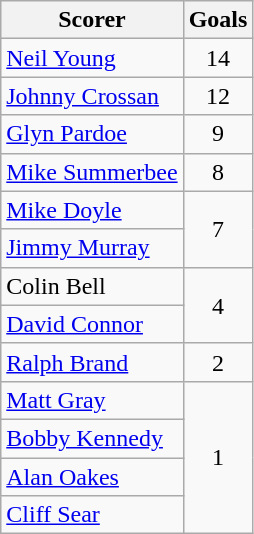<table class="wikitable">
<tr>
<th>Scorer</th>
<th>Goals</th>
</tr>
<tr>
<td> <a href='#'>Neil Young</a></td>
<td align=center>14</td>
</tr>
<tr>
<td> <a href='#'>Johnny Crossan</a></td>
<td align=center>12</td>
</tr>
<tr>
<td> <a href='#'>Glyn Pardoe</a></td>
<td align=center>9</td>
</tr>
<tr>
<td> <a href='#'>Mike Summerbee</a></td>
<td align=center>8</td>
</tr>
<tr>
<td> <a href='#'>Mike Doyle</a></td>
<td rowspan="2" align=center>7</td>
</tr>
<tr>
<td> <a href='#'>Jimmy Murray</a></td>
</tr>
<tr>
<td> Colin Bell</td>
<td rowspan="2" align=center>4</td>
</tr>
<tr>
<td> <a href='#'>David Connor</a></td>
</tr>
<tr>
<td> <a href='#'>Ralph Brand</a></td>
<td align=center>2</td>
</tr>
<tr>
<td> <a href='#'>Matt Gray</a></td>
<td rowspan="4" align=center>1</td>
</tr>
<tr>
<td> <a href='#'>Bobby Kennedy</a></td>
</tr>
<tr>
<td> <a href='#'>Alan Oakes</a></td>
</tr>
<tr>
<td> <a href='#'>Cliff Sear</a></td>
</tr>
</table>
